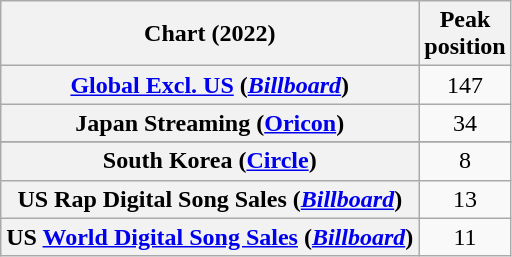<table class="wikitable sortable plainrowheaders" style="text-align:center">
<tr>
<th scope="col">Chart (2022)</th>
<th scope="col">Peak<br>position</th>
</tr>
<tr>
<th scope="row"><a href='#'>Global Excl. US</a> (<em><a href='#'>Billboard</a></em>)</th>
<td>147</td>
</tr>
<tr>
<th scope="row">Japan Streaming (<a href='#'>Oricon</a>)</th>
<td>34</td>
</tr>
<tr>
</tr>
<tr>
<th scope="row">South Korea (<a href='#'>Circle</a>)</th>
<td>8</td>
</tr>
<tr>
<th scope="row">US Rap Digital Song Sales (<em><a href='#'>Billboard</a></em>)</th>
<td>13</td>
</tr>
<tr>
<th scope="row">US <a href='#'>World Digital Song Sales</a> (<em><a href='#'>Billboard</a></em>)</th>
<td>11</td>
</tr>
</table>
